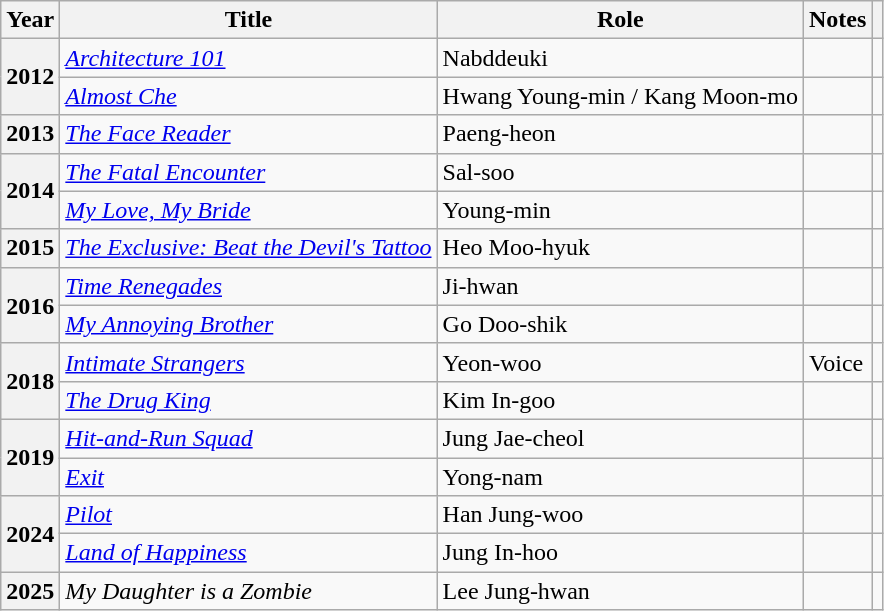<table class="wikitable plainrowheaders sortable">
<tr>
<th scope="col">Year</th>
<th scope="col">Title</th>
<th scope="col">Role</th>
<th scope="col" class="unsortable">Notes</th>
<th scope="col" class="unsortable"></th>
</tr>
<tr>
<th scope="row" rowspan="2">2012</th>
<td><em><a href='#'>Architecture 101</a></em></td>
<td>Nabddeuki</td>
<td></td>
<td style="text-align:center"></td>
</tr>
<tr>
<td><em><a href='#'>Almost Che</a></em></td>
<td>Hwang Young-min / Kang Moon-mo</td>
<td></td>
<td style="text-align:center"></td>
</tr>
<tr>
<th scope="row">2013</th>
<td><em><a href='#'>The Face Reader</a></em></td>
<td>Paeng-heon</td>
<td></td>
<td style="text-align:center"></td>
</tr>
<tr>
<th scope="row" rowspan="2">2014</th>
<td><em><a href='#'>The Fatal Encounter</a></em></td>
<td>Sal-soo</td>
<td></td>
<td style="text-align:center"></td>
</tr>
<tr>
<td><em><a href='#'>My Love, My Bride</a></em></td>
<td>Young-min</td>
<td></td>
<td style="text-align:center"></td>
</tr>
<tr>
<th scope="row">2015</th>
<td><em><a href='#'>The Exclusive: Beat the Devil's Tattoo</a></em></td>
<td>Heo Moo-hyuk</td>
<td></td>
<td style="text-align:center"></td>
</tr>
<tr>
<th scope="row" rowspan="2">2016</th>
<td><em><a href='#'>Time Renegades</a></em></td>
<td>Ji-hwan</td>
<td></td>
<td style="text-align:center"></td>
</tr>
<tr>
<td><em><a href='#'>My Annoying Brother</a></em></td>
<td>Go Doo-shik</td>
<td></td>
<td style="text-align:center"></td>
</tr>
<tr>
<th scope="row" rowspan="2">2018</th>
<td><a href='#'><em>Intimate Strangers</em></a></td>
<td>Yeon-woo</td>
<td>Voice</td>
<td style="text-align:center"></td>
</tr>
<tr>
<td><em><a href='#'>The Drug King</a></em></td>
<td>Kim In-goo</td>
<td></td>
<td style="text-align:center"></td>
</tr>
<tr>
<th scope="row" rowspan="2">2019</th>
<td><em><a href='#'>Hit-and-Run Squad</a></em></td>
<td>Jung Jae-cheol</td>
<td></td>
<td style="text-align:center"></td>
</tr>
<tr>
<td><em><a href='#'>Exit</a></em></td>
<td>Yong-nam</td>
<td></td>
<td style="text-align:center"></td>
</tr>
<tr>
<th scope="row" rowspan="2">2024</th>
<td><em><a href='#'>Pilot</a></em></td>
<td>Han Jung-woo</td>
<td></td>
<td style="text-align:center"></td>
</tr>
<tr>
<td><em><a href='#'>Land of Happiness</a></em></td>
<td>Jung In-hoo</td>
<td></td>
<td style="text-align:center"></td>
</tr>
<tr>
<th scope="row">2025</th>
<td><em>My Daughter is a Zombie</em></td>
<td>Lee Jung-hwan</td>
<td></td>
<td style="text-align:center"></td>
</tr>
</table>
